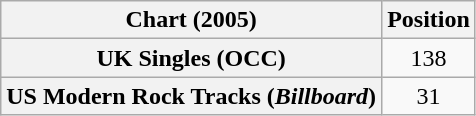<table class="wikitable plainrowheaders">
<tr>
<th>Chart (2005)</th>
<th>Position</th>
</tr>
<tr>
<th scope="row">UK Singles (OCC)</th>
<td align="center">138</td>
</tr>
<tr>
<th scope="row">US Modern Rock Tracks (<em>Billboard</em>)</th>
<td align="center">31</td>
</tr>
</table>
